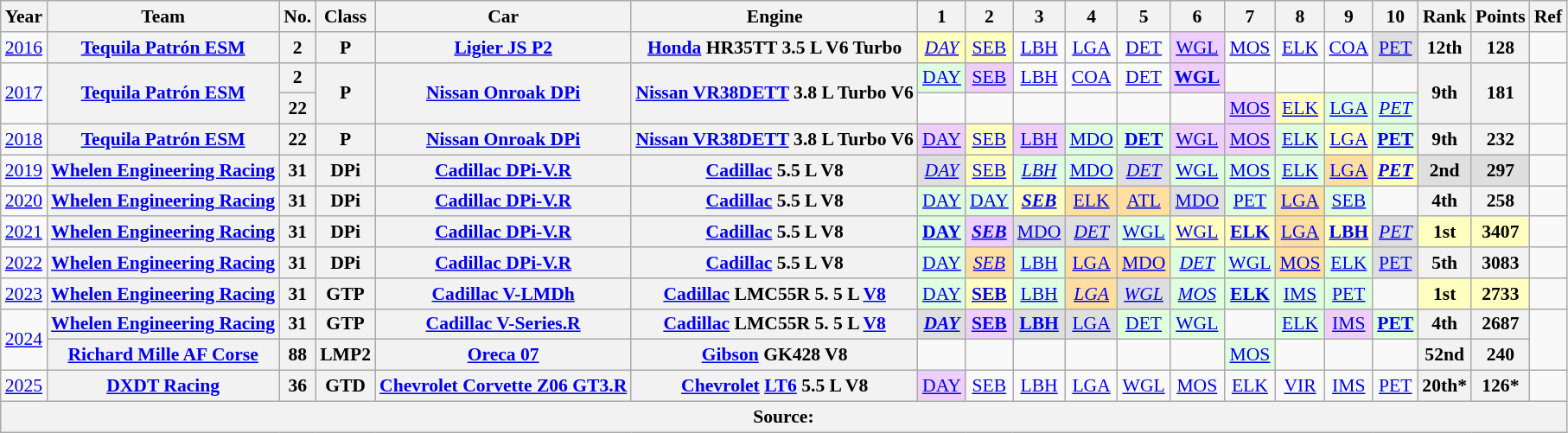<table class="wikitable" style="text-align:center; font-size:90%">
<tr>
<th>Year</th>
<th>Team</th>
<th>No.</th>
<th>Class</th>
<th>Car</th>
<th>Engine</th>
<th>1</th>
<th>2</th>
<th>3</th>
<th>4</th>
<th>5</th>
<th>6</th>
<th>7</th>
<th>8</th>
<th>9</th>
<th>10</th>
<th>Rank</th>
<th>Points</th>
<th>Ref</th>
</tr>
<tr>
<td><a href='#'>2016</a></td>
<th><a href='#'>Tequila Patrón ESM</a></th>
<th>2</th>
<th>P</th>
<th><a href='#'>Ligier JS P2</a></th>
<th><a href='#'>Honda</a> HR35TT 3.5 L V6 Turbo</th>
<td style="background:#FFFFBF;"><em><a href='#'>DAY</a></em><br></td>
<td style="background:#FFFFBF;"><a href='#'>SEB</a><br></td>
<td><a href='#'>LBH</a></td>
<td><a href='#'>LGA</a></td>
<td><a href='#'>DET</a></td>
<td style="background:#EFCFFF;"><a href='#'>WGL</a><br></td>
<td><a href='#'>MOS</a></td>
<td><a href='#'>ELK</a></td>
<td><a href='#'>COA</a></td>
<td style="background:#DFDFDF;"><a href='#'>PET</a><br></td>
<th>12th</th>
<th>128</th>
<td></td>
</tr>
<tr>
<td rowspan=2><a href='#'>2017</a></td>
<th rowspan=2><a href='#'>Tequila Patrón ESM</a></th>
<th>2</th>
<th rowspan=2>P</th>
<th rowspan=2><a href='#'>Nissan Onroak DPi</a></th>
<th rowspan=2><a href='#'>Nissan VR38DETT</a> 3.8 L Turbo V6</th>
<td style="background:#DFFFDF;"><a href='#'>DAY</a><br></td>
<td style="background:#EFCFFF;"><a href='#'>SEB</a><br></td>
<td><a href='#'>LBH</a></td>
<td><a href='#'>COA</a></td>
<td><a href='#'>DET</a></td>
<td style="background:#EFCFFF;"><strong><a href='#'>WGL</a></strong><br></td>
<td></td>
<td></td>
<td></td>
<td></td>
<th rowspan=2>9th</th>
<th rowspan=2>181</th>
<td rowspan="2"></td>
</tr>
<tr>
<th>22</th>
<td></td>
<td></td>
<td></td>
<td></td>
<td></td>
<td></td>
<td style="background:#EFCFFF;"><a href='#'>MOS</a><br></td>
<td style="background:#FFFFBF;"><a href='#'>ELK</a><br></td>
<td style="background:#DFFFDF;"><a href='#'>LGA</a><br></td>
<td style="background:#DFFFDF;"><em><a href='#'>PET</a></em><br></td>
</tr>
<tr>
<td><a href='#'>2018</a></td>
<th><a href='#'>Tequila Patrón ESM</a></th>
<th>22</th>
<th>P</th>
<th><a href='#'>Nissan Onroak DPi</a></th>
<th><a href='#'>Nissan VR38DETT</a> 3.8 L Turbo V6</th>
<td style="background:#EFCFFF;"><a href='#'>DAY</a><br></td>
<td style="background:#FFFFBF;"><a href='#'>SEB</a><br></td>
<td style="background:#EFCFFF;"><a href='#'>LBH</a><br></td>
<td style="background:#DFFFDF;"><a href='#'>MDO</a><br></td>
<td style="background:#DFFFDF;"><strong><a href='#'>DET</a></strong><br></td>
<td style="background:#EFCFFF;"><a href='#'>WGL</a><br></td>
<td style="background:#EFCFFF;"><a href='#'>MOS</a><br></td>
<td style="background:#DFFFDF;"><a href='#'>ELK</a><br></td>
<td style="background:#FFFFBF;"><a href='#'>LGA</a><br></td>
<td style="background:#DFFFDF;"><strong><a href='#'>PET</a></strong><br></td>
<th>9th</th>
<th>232</th>
<td></td>
</tr>
<tr>
<td><a href='#'>2019</a></td>
<th><a href='#'>Whelen Engineering Racing</a></th>
<th>31</th>
<th>DPi</th>
<th><a href='#'>Cadillac DPi-V.R</a></th>
<th><a href='#'>Cadillac</a> 5.5 L V8</th>
<td style="background:#DFDFDF;"><em><a href='#'>DAY</a></em><br></td>
<td style="background:#FFFFBF;"><a href='#'>SEB</a><br></td>
<td style="background:#DFFFDF;"><em><a href='#'>LBH</a></em><br></td>
<td style="background:#DFFFDF;"><a href='#'>MDO</a><br></td>
<td style="background:#DFDFDF;"><em><a href='#'>DET</a></em><br></td>
<td style="background:#DFFFDF;"><a href='#'>WGL</a><br></td>
<td style="background:#DFFFDF;"><a href='#'>MOS</a><br></td>
<td style="background:#DFFFDF;"><a href='#'>ELK</a><br></td>
<td style="background:#FFDF9F;"><a href='#'>LGA</a><br></td>
<td style="background:#FFFFBF;"><strong><em><a href='#'>PET</a></em></strong><br></td>
<th style="background:#DFDFDF;">2nd</th>
<th style="background:#DFDFDF;">297</th>
<td></td>
</tr>
<tr>
<td><a href='#'>2020</a></td>
<th><a href='#'>Whelen Engineering Racing</a></th>
<th>31</th>
<th>DPi</th>
<th><a href='#'>Cadillac DPi-V.R</a></th>
<th><a href='#'>Cadillac</a> 5.5 L V8</th>
<td style="background:#DFFFDF;"><a href='#'>DAY</a><br></td>
<td style="background:#DFFFDF;"><a href='#'>DAY</a><br></td>
<td style="background:#FFFFBF;"><strong><em><a href='#'>SEB</a></em></strong><br></td>
<td style="background:#FFDF9F;"><a href='#'>ELK</a><br></td>
<td style="background:#FFDF9F;"><a href='#'>ATL</a><br></td>
<td style="background:#DFDFDF;"><a href='#'>MDO</a><br></td>
<td style="background:#DFFFDF;"><a href='#'>PET</a><br></td>
<td style="background:#FFDF9F;"><a href='#'>LGA</a><br></td>
<td style="background:#DFFFDF;"><a href='#'>SEB</a><br></td>
<td></td>
<th>4th</th>
<th>258</th>
<td></td>
</tr>
<tr>
<td><a href='#'>2021</a></td>
<th><a href='#'>Whelen Engineering Racing</a></th>
<th>31</th>
<th>DPi</th>
<th><a href='#'>Cadillac DPi-V.R</a></th>
<th><a href='#'>Cadillac</a> 5.5 L V8</th>
<td style="background:#DFFFDF;"><strong><a href='#'>DAY</a></strong><br></td>
<td style="background:#EFCFFF;"><strong><em><a href='#'>SEB</a></em></strong><br></td>
<td style="background:#DFDFDF;"><a href='#'>MDO</a><br></td>
<td style="background:#DFDFDF;"><em><a href='#'>DET</a></em><br></td>
<td style="background:#DFFFDF;"><a href='#'>WGL</a><br></td>
<td style="background:#FFFFBF;"><a href='#'>WGL</a><br></td>
<td style="background:#FFFFBF;"><strong><a href='#'>ELK</a></strong><br></td>
<td style="background:#FFDF9F;"><a href='#'>LGA</a><br></td>
<td style="background:#FFFFBF;"><strong><a href='#'>LBH</a></strong><br></td>
<td style="background:#DFDFDF;"><em><a href='#'>PET</a></em><br></td>
<th style="background:#FFFFBF;">1st</th>
<th style="background:#FFFFBF;">3407</th>
<td></td>
</tr>
<tr>
<td><a href='#'>2022</a></td>
<th><a href='#'>Whelen Engineering Racing</a></th>
<th>31</th>
<th>DPi</th>
<th><a href='#'>Cadillac DPi-V.R</a></th>
<th><a href='#'>Cadillac</a> 5.5 L V8</th>
<td style="background:#DFFFDF;"><a href='#'>DAY</a><br></td>
<td style="background:#FFDF9F;"><em><a href='#'>SEB</a></em><br></td>
<td style="background:#DFFFDF;"><a href='#'>LBH</a><br></td>
<td style="background:#FFDF9F;"><a href='#'>LGA</a><br></td>
<td style="background:#FFDF9F;"><a href='#'>MDO</a><br></td>
<td style="background:#DFFFDF;"><em><a href='#'>DET</a></em><br></td>
<td style="background:#DFFFDF;"><a href='#'>WGL</a><br></td>
<td style="background:#FFDF9F;"><a href='#'>MOS</a><br></td>
<td style="background:#DFFFDF;"><a href='#'>ELK</a><br></td>
<td style="background:#DFDFDF;"><a href='#'>PET</a><br></td>
<th>5th</th>
<th>3083</th>
<td></td>
</tr>
<tr>
<td><a href='#'>2023</a></td>
<th><a href='#'>Whelen Engineering Racing</a></th>
<th>31</th>
<th>GTP</th>
<th><a href='#'>Cadillac V-LMDh</a></th>
<th><a href='#'>Cadillac</a> LMC55R 5. 5 L <a href='#'>V8</a></th>
<td style="background:#DFFFDF;"><a href='#'>DAY</a><br></td>
<td style="background:#FFFFBF;"><strong><a href='#'>SEB</a></strong><br></td>
<td style="background:#DFFFDF;"><a href='#'>LBH</a><br></td>
<td style="background:#FFDF9F;"><em><a href='#'>LGA</a></em><br></td>
<td style="background:#DFDFDF;"><em><a href='#'>WGL</a></em><br></td>
<td style="background:#DFFFDF;"><em><a href='#'>MOS</a></em><br></td>
<td style="background:#DFFFDF;"><strong><a href='#'>ELK</a></strong><br></td>
<td style="background:#DFFFDF;"><a href='#'>IMS</a><br></td>
<td style="background:#DFFFDF;"><a href='#'>PET</a><br></td>
<td></td>
<th style="background:#FFFFBF;">1st</th>
<th style="background:#FFFFBF;">2733</th>
<td></td>
</tr>
<tr>
<td rowspan=2><a href='#'>2024</a></td>
<th><a href='#'>Whelen Engineering Racing</a></th>
<th>31</th>
<th>GTP</th>
<th><a href='#'>Cadillac V-Series.R</a></th>
<th><a href='#'>Cadillac</a> LMC55R 5. 5 L <a href='#'>V8</a></th>
<td style="background:#DFDFDF;"><strong><em><a href='#'>DAY</a></em></strong><br></td>
<td style="background:#EFCFFF;"><strong><a href='#'>SEB</a></strong><br></td>
<td style="background:#DFDFDF;"><strong><a href='#'>LBH</a></strong><br></td>
<td style="background:#DFDFDF;"><a href='#'>LGA</a><br></td>
<td style="background:#DFFFDF;"><a href='#'>DET</a><br></td>
<td style="background:#DFFFDF;"><a href='#'>WGL</a><br></td>
<td></td>
<td style="background:#DFFFDF;"><a href='#'>ELK</a><br></td>
<td style="background:#EFCFFF;"><a href='#'>IMS</a><br></td>
<td style="background:#DFFFDF;"><strong><a href='#'>PET</a></strong><br></td>
<th>4th</th>
<th>2687</th>
<td rowspan="2"></td>
</tr>
<tr>
<th><a href='#'>Richard Mille AF Corse</a></th>
<th>88</th>
<th>LMP2</th>
<th><a href='#'>Oreca 07</a></th>
<th><a href='#'>Gibson</a> GK428 V8</th>
<td></td>
<td></td>
<td></td>
<td></td>
<td></td>
<td></td>
<td style="background:#DFFFDF;"><a href='#'>MOS</a><br></td>
<td></td>
<td></td>
<td></td>
<th>52nd</th>
<th>240</th>
</tr>
<tr>
<td><a href='#'>2025</a></td>
<th><a href='#'>DXDT Racing</a></th>
<th>36</th>
<th>GTD</th>
<th><a href='#'>Chevrolet Corvette Z06 GT3.R</a></th>
<th><a href='#'>Chevrolet</a> <a href='#'>LT6</a> 5.5 L V8</th>
<td style="background:#EFCFFF;"><a href='#'>DAY</a><br></td>
<td><a href='#'>SEB</a></td>
<td><a href='#'>LBH</a></td>
<td><a href='#'>LGA</a></td>
<td><a href='#'>WGL</a></td>
<td><a href='#'>MOS</a></td>
<td><a href='#'>ELK</a></td>
<td><a href='#'>VIR</a></td>
<td><a href='#'>IMS</a></td>
<td><a href='#'>PET</a></td>
<th>20th*</th>
<th>126*</th>
</tr>
<tr>
<th colspan="19">Source:</th>
</tr>
</table>
